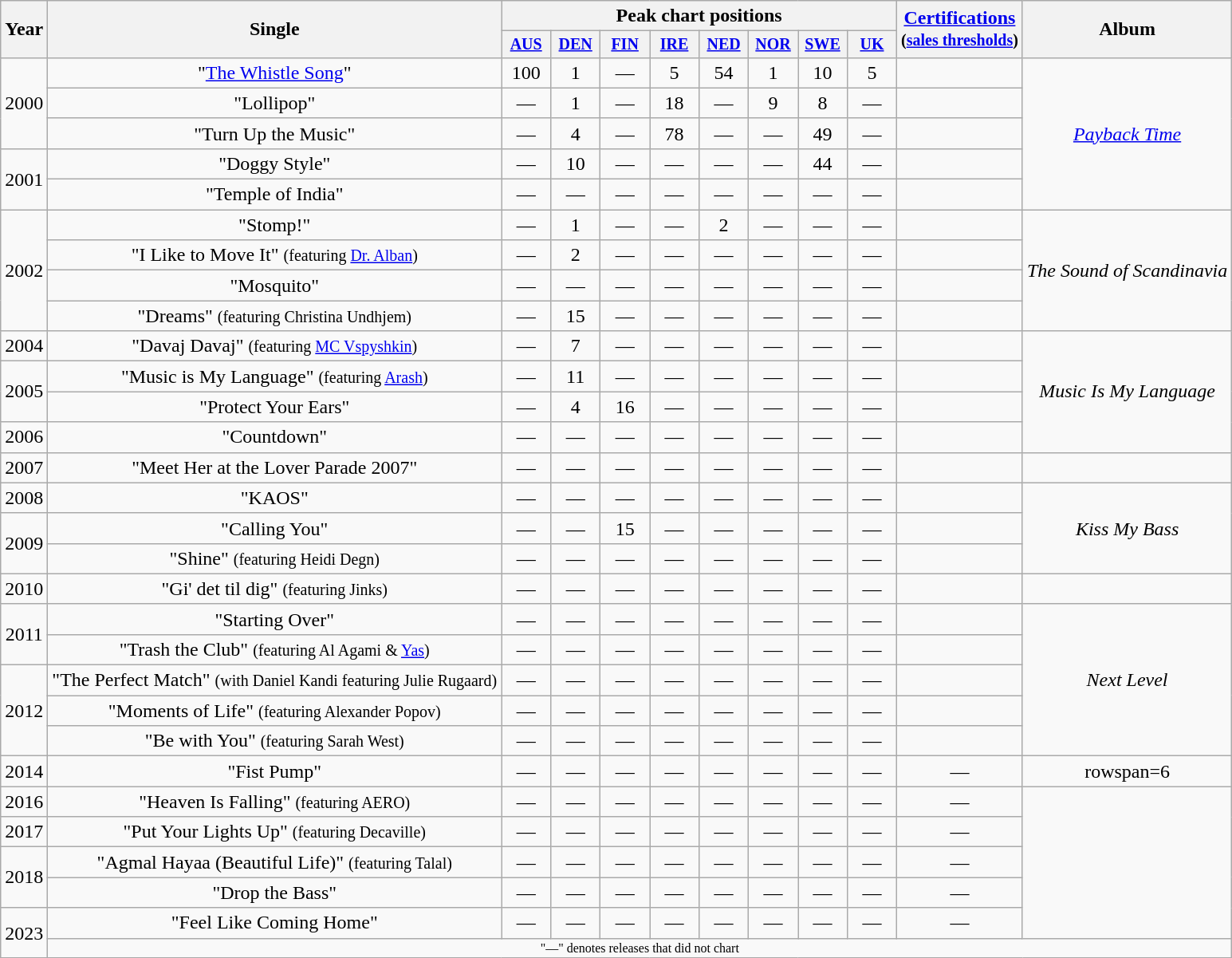<table class="wikitable" style="text-align:center;">
<tr>
<th rowspan="2">Year</th>
<th rowspan="2">Single</th>
<th colspan="8">Peak chart positions</th>
<th rowspan="2"><a href='#'>Certifications</a><br><small>(<a href='#'>sales thresholds</a>)</small></th>
<th rowspan="2">Album</th>
</tr>
<tr style="font-size:smaller;">
<th width="35"><a href='#'>AUS</a><br></th>
<th width="35"><a href='#'>DEN</a><br></th>
<th width="35"><a href='#'>FIN</a><br></th>
<th width="35"><a href='#'>IRE</a><br></th>
<th width="35"><a href='#'>NED</a><br></th>
<th width="35"><a href='#'>NOR</a><br></th>
<th width="35"><a href='#'>SWE</a><br></th>
<th width="35"><a href='#'>UK</a><br></th>
</tr>
<tr>
<td rowspan=3>2000</td>
<td>"<a href='#'>The Whistle Song</a>"</td>
<td>100</td>
<td>1</td>
<td>—</td>
<td>5</td>
<td>54</td>
<td>1</td>
<td>10</td>
<td>5</td>
<td></td>
<td rowspan="5"><em><a href='#'>Payback Time</a></em></td>
</tr>
<tr>
<td>"Lollipop"</td>
<td>—</td>
<td>1</td>
<td>—</td>
<td>18</td>
<td>—</td>
<td>9</td>
<td>8</td>
<td>—</td>
<td></td>
</tr>
<tr>
<td>"Turn Up the Music"</td>
<td>—</td>
<td>4</td>
<td>—</td>
<td>78</td>
<td>—</td>
<td>—</td>
<td>49</td>
<td>—</td>
<td></td>
</tr>
<tr>
<td rowspan=2>2001</td>
<td>"Doggy Style"</td>
<td>—</td>
<td>10</td>
<td>—</td>
<td>—</td>
<td>—</td>
<td>—</td>
<td>44</td>
<td>—</td>
<td></td>
</tr>
<tr>
<td>"Temple of India"</td>
<td>—</td>
<td>—</td>
<td>—</td>
<td>—</td>
<td>—</td>
<td>—</td>
<td>—</td>
<td>—</td>
<td></td>
</tr>
<tr>
<td rowspan=4>2002</td>
<td>"Stomp!"</td>
<td>—</td>
<td>1</td>
<td>—</td>
<td>—</td>
<td>2</td>
<td>—</td>
<td>—</td>
<td>—</td>
<td></td>
<td rowspan=4><em>The Sound of Scandinavia</em></td>
</tr>
<tr>
<td>"I Like to Move It" <small>(featuring <a href='#'>Dr. Alban</a>)</small></td>
<td>—</td>
<td>2</td>
<td>—</td>
<td>—</td>
<td>—</td>
<td>—</td>
<td>—</td>
<td>—</td>
<td></td>
</tr>
<tr>
<td>"Mosquito"</td>
<td>—</td>
<td>—</td>
<td>—</td>
<td>—</td>
<td>—</td>
<td>—</td>
<td>—</td>
<td>—</td>
<td></td>
</tr>
<tr>
<td>"Dreams" <small>(featuring Christina Undhjem)</small></td>
<td>—</td>
<td>15</td>
<td>—</td>
<td>—</td>
<td>—</td>
<td>—</td>
<td>—</td>
<td>—</td>
<td></td>
</tr>
<tr>
<td>2004</td>
<td>"Davaj Davaj" <small>(featuring <a href='#'>MC Vspyshkin</a>)</small></td>
<td>—</td>
<td>7</td>
<td>—</td>
<td>—</td>
<td>—</td>
<td>—</td>
<td>—</td>
<td>—</td>
<td></td>
<td rowspan="4"><em>Music Is My Language</em></td>
</tr>
<tr>
<td rowspan=2>2005</td>
<td>"Music is My Language" <small>(featuring <a href='#'>Arash</a>)</small></td>
<td>—</td>
<td>11</td>
<td>—</td>
<td>—</td>
<td>—</td>
<td>—</td>
<td>—</td>
<td>—</td>
<td></td>
</tr>
<tr>
<td>"Protect Your Ears"</td>
<td>—</td>
<td>4</td>
<td>16</td>
<td>—</td>
<td>—</td>
<td>—</td>
<td>—</td>
<td>—</td>
<td></td>
</tr>
<tr>
<td>2006</td>
<td>"Countdown"</td>
<td>—</td>
<td>—</td>
<td>—</td>
<td>—</td>
<td>—</td>
<td>—</td>
<td>—</td>
<td>—</td>
<td></td>
</tr>
<tr>
<td>2007</td>
<td>"Meet Her at the Lover Parade 2007"</td>
<td>—</td>
<td>—</td>
<td>—</td>
<td>—</td>
<td>—</td>
<td>—</td>
<td>—</td>
<td>—</td>
<td></td>
<td></td>
</tr>
<tr>
<td>2008</td>
<td>"KAOS"</td>
<td>—</td>
<td>—</td>
<td>—</td>
<td>—</td>
<td>—</td>
<td>—</td>
<td>—</td>
<td>—</td>
<td></td>
<td rowspan="3"><em>Kiss My Bass</em></td>
</tr>
<tr>
<td rowspan=2>2009</td>
<td>"Calling You"</td>
<td>—</td>
<td>—</td>
<td>15</td>
<td>—</td>
<td>—</td>
<td>—</td>
<td>—</td>
<td>—</td>
<td></td>
</tr>
<tr>
<td>"Shine" <small>(featuring Heidi Degn)</small></td>
<td>—</td>
<td>—</td>
<td>—</td>
<td>—</td>
<td>—</td>
<td>—</td>
<td>—</td>
<td>—</td>
<td></td>
</tr>
<tr>
<td>2010</td>
<td>"Gi' det til dig" <small>(featuring Jinks)</small></td>
<td>—</td>
<td>—</td>
<td>—</td>
<td>—</td>
<td>—</td>
<td>—</td>
<td>—</td>
<td>—</td>
<td></td>
<td></td>
</tr>
<tr>
<td rowspan=2>2011</td>
<td>"Starting Over"</td>
<td>—</td>
<td>—</td>
<td>—</td>
<td>—</td>
<td>—</td>
<td>—</td>
<td>—</td>
<td>—</td>
<td></td>
<td rowspan="5"><em>Next Level</em></td>
</tr>
<tr>
<td>"Trash the Club" <small>(featuring Al Agami & <a href='#'>Yas</a>)</small></td>
<td>—</td>
<td>—</td>
<td>—</td>
<td>—</td>
<td>—</td>
<td>—</td>
<td>—</td>
<td>—</td>
<td></td>
</tr>
<tr>
<td rowspan=3>2012</td>
<td>"The Perfect Match" <small>(with Daniel Kandi featuring Julie Rugaard)</small></td>
<td>—</td>
<td>—</td>
<td>—</td>
<td>—</td>
<td>—</td>
<td>—</td>
<td>—</td>
<td>—</td>
<td></td>
</tr>
<tr>
<td>"Moments of Life" <small>(featuring Alexander Popov)</small></td>
<td>—</td>
<td>—</td>
<td>—</td>
<td>—</td>
<td>—</td>
<td>—</td>
<td>—</td>
<td>—</td>
<td></td>
</tr>
<tr>
<td>"Be with You" <small>(featuring Sarah West)</small></td>
<td>—</td>
<td>—</td>
<td>—</td>
<td>—</td>
<td>—</td>
<td>—</td>
<td>—</td>
<td>—</td>
<td></td>
</tr>
<tr>
<td rowspan=1>2014</td>
<td>"Fist Pump"</td>
<td>—</td>
<td>—</td>
<td>—</td>
<td>—</td>
<td>—</td>
<td>—</td>
<td>—</td>
<td>—</td>
<td>—</td>
<td>rowspan=6 </td>
</tr>
<tr>
<td>2016</td>
<td>"Heaven Is Falling" <small>(featuring AERO)</small></td>
<td>—</td>
<td>—</td>
<td>—</td>
<td>—</td>
<td>—</td>
<td>—</td>
<td>—</td>
<td>—</td>
<td>—</td>
</tr>
<tr>
<td>2017</td>
<td>"Put Your Lights Up" <small>(featuring Decaville)</small></td>
<td>—</td>
<td>—</td>
<td>—</td>
<td>—</td>
<td>—</td>
<td>—</td>
<td>—</td>
<td>—</td>
<td>—</td>
</tr>
<tr>
<td rowspan=2>2018</td>
<td>"Agmal Hayaa (Beautiful Life)" <small>(featuring Talal)</small></td>
<td>—</td>
<td>—</td>
<td>—</td>
<td>—</td>
<td>—</td>
<td>—</td>
<td>—</td>
<td>—</td>
<td>—</td>
</tr>
<tr>
<td>"Drop the Bass"</td>
<td>—</td>
<td>—</td>
<td>—</td>
<td>—</td>
<td>—</td>
<td>—</td>
<td>—</td>
<td>—</td>
<td>—</td>
</tr>
<tr>
<td rowspan=2>2023</td>
<td>"Feel Like Coming Home"</td>
<td>—</td>
<td>—</td>
<td>—</td>
<td>—</td>
<td>—</td>
<td>—</td>
<td>—</td>
<td>—</td>
<td>—</td>
</tr>
<tr>
<td colspan="15" style="font-size:8pt">"—" denotes releases that did not chart</td>
</tr>
</table>
